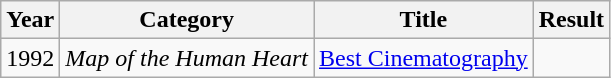<table class="wikitable">
<tr>
<th>Year</th>
<th>Category</th>
<th>Title</th>
<th>Result</th>
</tr>
<tr>
<td>1992</td>
<td><em>Map of the Human Heart</em></td>
<td><a href='#'>Best Cinematography</a></td>
<td></td>
</tr>
</table>
